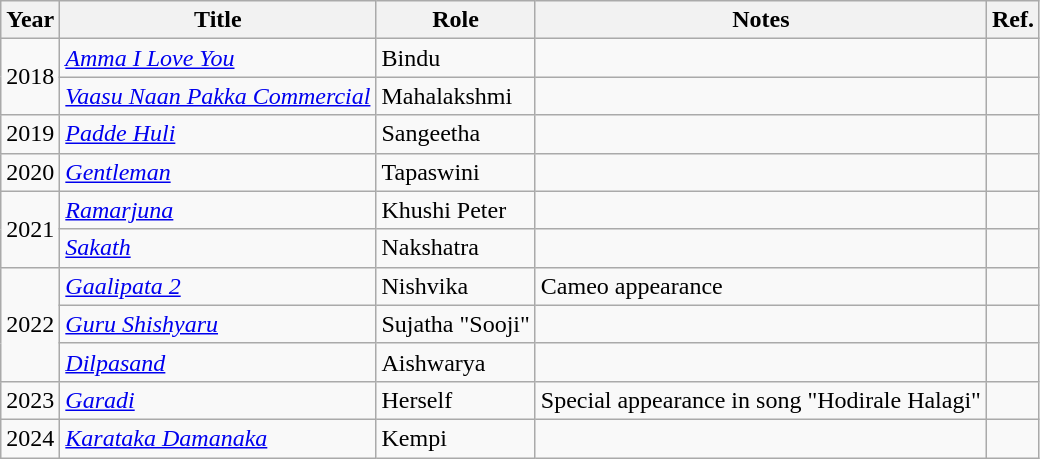<table class="wikitable sortable">
<tr>
<th>Year</th>
<th>Title</th>
<th>Role</th>
<th class="unsortable">Notes</th>
<th class="unsortable">Ref.</th>
</tr>
<tr>
<td rowspan="2">2018</td>
<td><em><a href='#'>Amma I Love You</a></em></td>
<td>Bindu</td>
<td></td>
<td></td>
</tr>
<tr>
<td><em><a href='#'>Vaasu Naan Pakka Commercial</a></em></td>
<td>Mahalakshmi</td>
<td></td>
<td></td>
</tr>
<tr>
<td>2019</td>
<td><em><a href='#'>Padde Huli</a></em></td>
<td>Sangeetha</td>
<td></td>
<td></td>
</tr>
<tr>
<td>2020</td>
<td><em><a href='#'>Gentleman</a></em></td>
<td>Tapaswini</td>
<td></td>
<td></td>
</tr>
<tr>
<td rowspan="2">2021</td>
<td><em><a href='#'>Ramarjuna</a></em></td>
<td>Khushi Peter</td>
<td></td>
<td></td>
</tr>
<tr>
<td><em><a href='#'>Sakath</a></em></td>
<td>Nakshatra</td>
<td></td>
<td></td>
</tr>
<tr>
<td rowspan="3">2022</td>
<td><em><a href='#'>Gaalipata 2</a></em></td>
<td>Nishvika</td>
<td>Cameo appearance</td>
<td></td>
</tr>
<tr>
<td><em><a href='#'>Guru Shishyaru</a></em></td>
<td>Sujatha "Sooji"</td>
<td></td>
<td></td>
</tr>
<tr>
<td><em><a href='#'>Dilpasand</a></em></td>
<td>Aishwarya</td>
<td></td>
<td></td>
</tr>
<tr>
<td>2023</td>
<td><em><a href='#'>Garadi</a></em></td>
<td>Herself</td>
<td>Special appearance in song  "Hodirale Halagi"</td>
<td></td>
</tr>
<tr>
<td>2024</td>
<td><em><a href='#'>Karataka Damanaka</a></em></td>
<td>Kempi</td>
<td></td>
<td></td>
</tr>
</table>
